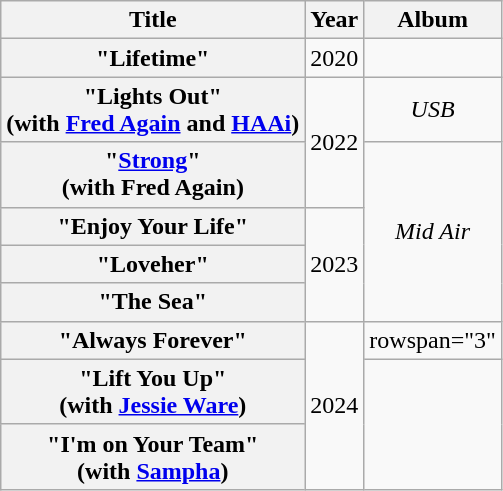<table class="wikitable plainrowheaders" style="text-align:center;">
<tr>
<th scope="col">Title</th>
<th scope="col">Year</th>
<th scope="col">Album</th>
</tr>
<tr>
<th scope="row">"Lifetime"</th>
<td>2020</td>
<td></td>
</tr>
<tr>
<th scope="row">"Lights Out"<br><span>(with <a href='#'>Fred Again</a> and <a href='#'>HAAi</a>)</span></th>
<td rowspan="2">2022</td>
<td><em>USB</em></td>
</tr>
<tr>
<th scope="row">"<a href='#'>Strong</a>"<br><span>(with Fred Again)</span></th>
<td rowspan="4"><em>Mid Air</em></td>
</tr>
<tr>
<th scope="row">"Enjoy Your Life"</th>
<td rowspan="3">2023</td>
</tr>
<tr>
<th scope="row">"Loveher"</th>
</tr>
<tr>
<th scope="row">"The Sea"</th>
</tr>
<tr>
<th scope="row">"Always Forever"</th>
<td rowspan="3">2024</td>
<td>rowspan="3" </td>
</tr>
<tr>
<th scope="row">"Lift You Up"<br><span>(with <a href='#'>Jessie Ware</a>)</span></th>
</tr>
<tr>
<th scope="row">"I'm on Your Team"<br><span>(with <a href='#'>Sampha</a>)</span></th>
</tr>
</table>
